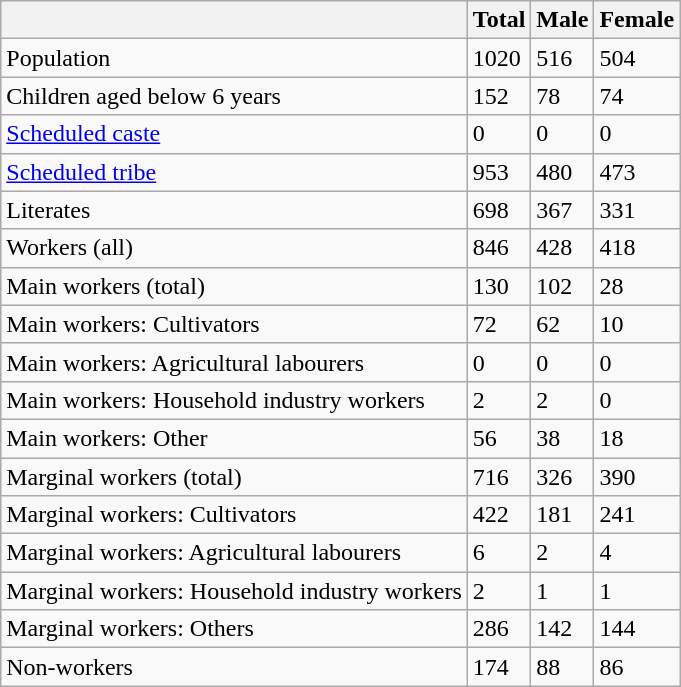<table class="wikitable sortable">
<tr>
<th></th>
<th>Total</th>
<th>Male</th>
<th>Female</th>
</tr>
<tr>
<td>Population</td>
<td>1020</td>
<td>516</td>
<td>504</td>
</tr>
<tr>
<td>Children aged below 6 years</td>
<td>152</td>
<td>78</td>
<td>74</td>
</tr>
<tr>
<td><a href='#'>Scheduled caste</a></td>
<td>0</td>
<td>0</td>
<td>0</td>
</tr>
<tr>
<td><a href='#'>Scheduled tribe</a></td>
<td>953</td>
<td>480</td>
<td>473</td>
</tr>
<tr>
<td>Literates</td>
<td>698</td>
<td>367</td>
<td>331</td>
</tr>
<tr>
<td>Workers (all)</td>
<td>846</td>
<td>428</td>
<td>418</td>
</tr>
<tr>
<td>Main workers (total)</td>
<td>130</td>
<td>102</td>
<td>28</td>
</tr>
<tr>
<td>Main workers: Cultivators</td>
<td>72</td>
<td>62</td>
<td>10</td>
</tr>
<tr>
<td>Main workers: Agricultural labourers</td>
<td>0</td>
<td>0</td>
<td>0</td>
</tr>
<tr>
<td>Main workers: Household industry workers</td>
<td>2</td>
<td>2</td>
<td>0</td>
</tr>
<tr>
<td>Main workers: Other</td>
<td>56</td>
<td>38</td>
<td>18</td>
</tr>
<tr>
<td>Marginal workers (total)</td>
<td>716</td>
<td>326</td>
<td>390</td>
</tr>
<tr>
<td>Marginal workers: Cultivators</td>
<td>422</td>
<td>181</td>
<td>241</td>
</tr>
<tr>
<td>Marginal workers: Agricultural labourers</td>
<td>6</td>
<td>2</td>
<td>4</td>
</tr>
<tr>
<td>Marginal workers: Household industry workers</td>
<td>2</td>
<td>1</td>
<td>1</td>
</tr>
<tr>
<td>Marginal workers: Others</td>
<td>286</td>
<td>142</td>
<td>144</td>
</tr>
<tr>
<td>Non-workers</td>
<td>174</td>
<td>88</td>
<td>86</td>
</tr>
</table>
